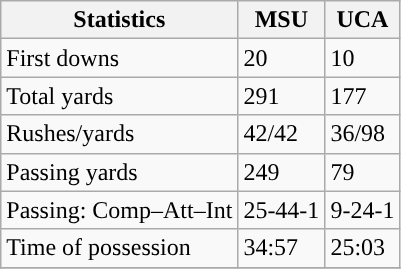<table class="wikitable" style="float: left;">
<tr>
<th>Statistics</th>
<th>MSU</th>
<th>UCA</th>
</tr>
<tr>
<td>First downs</td>
<td>20</td>
<td>10</td>
</tr>
<tr>
<td>Total yards</td>
<td>291</td>
<td>177</td>
</tr>
<tr>
<td>Rushes/yards</td>
<td>42/42</td>
<td>36/98</td>
</tr>
<tr>
<td>Passing yards</td>
<td>249</td>
<td>79</td>
</tr>
<tr>
<td>Passing: Comp–Att–Int</td>
<td>25-44-1</td>
<td>9-24-1</td>
</tr>
<tr>
<td>Time of possession</td>
<td>34:57</td>
<td>25:03</td>
</tr>
<tr>
</tr>
</table>
